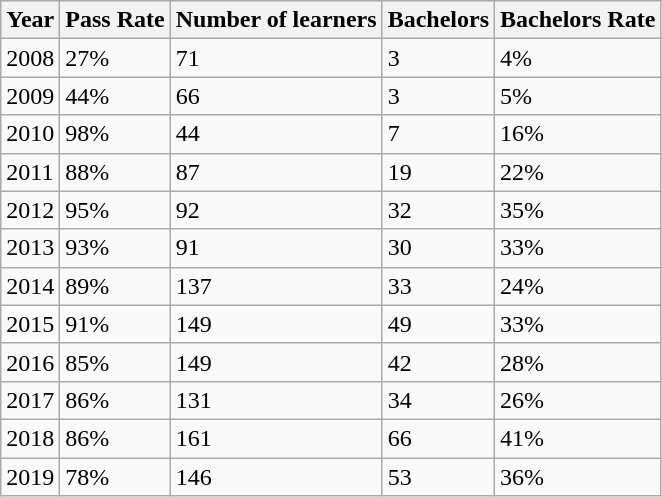<table class="wikitable">
<tr>
<th>Year</th>
<th>Pass Rate</th>
<th>Number of learners</th>
<th>Bachelors</th>
<th>Bachelors Rate</th>
</tr>
<tr>
<td>2008</td>
<td>27%</td>
<td>71</td>
<td>3</td>
<td>4%</td>
</tr>
<tr>
<td>2009</td>
<td>44%</td>
<td>66</td>
<td>3</td>
<td>5%</td>
</tr>
<tr>
<td>2010</td>
<td>98%</td>
<td>44</td>
<td>7</td>
<td>16%</td>
</tr>
<tr>
<td>2011</td>
<td>88%</td>
<td>87</td>
<td>19</td>
<td>22%</td>
</tr>
<tr>
<td>2012</td>
<td>95%</td>
<td>92</td>
<td>32</td>
<td>35%</td>
</tr>
<tr>
<td>2013</td>
<td>93%</td>
<td>91</td>
<td>30</td>
<td>33%</td>
</tr>
<tr>
<td>2014</td>
<td>89%</td>
<td>137</td>
<td>33</td>
<td>24%</td>
</tr>
<tr>
<td>2015</td>
<td>91%</td>
<td>149</td>
<td>49</td>
<td>33%</td>
</tr>
<tr>
<td>2016</td>
<td>85%</td>
<td>149</td>
<td>42</td>
<td>28%</td>
</tr>
<tr>
<td>2017</td>
<td>86%</td>
<td>131</td>
<td>34</td>
<td>26%</td>
</tr>
<tr>
<td>2018</td>
<td>86%</td>
<td>161</td>
<td>66</td>
<td>41%</td>
</tr>
<tr>
<td>2019</td>
<td>78%</td>
<td>146</td>
<td>53</td>
<td>36%</td>
</tr>
</table>
